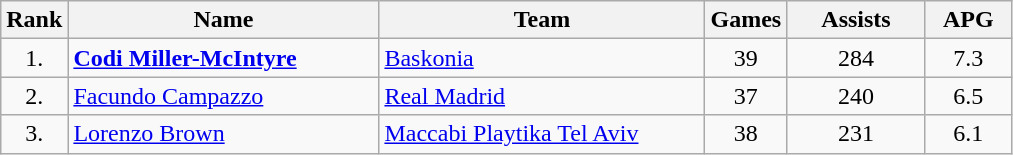<table class="wikitable" style="text-align: center;">
<tr>
<th>Rank</th>
<th width=200>Name</th>
<th width=210>Team</th>
<th>Games</th>
<th width=85>Assists</th>
<th width=50>APG</th>
</tr>
<tr>
<td>1.</td>
<td align="left"> <strong><a href='#'>Codi Miller-McIntyre</a></strong></td>
<td align="left"> <a href='#'>Baskonia</a></td>
<td>39</td>
<td>284</td>
<td>7.3</td>
</tr>
<tr>
<td>2.</td>
<td align="left"> <a href='#'>Facundo Campazzo</a></td>
<td align="left"> <a href='#'>Real Madrid</a></td>
<td>37</td>
<td>240</td>
<td>6.5</td>
</tr>
<tr>
<td>3.</td>
<td align="left"> <a href='#'>Lorenzo Brown</a></td>
<td align="left"> <a href='#'>Maccabi Playtika Tel Aviv</a></td>
<td>38</td>
<td>231</td>
<td>6.1</td>
</tr>
</table>
